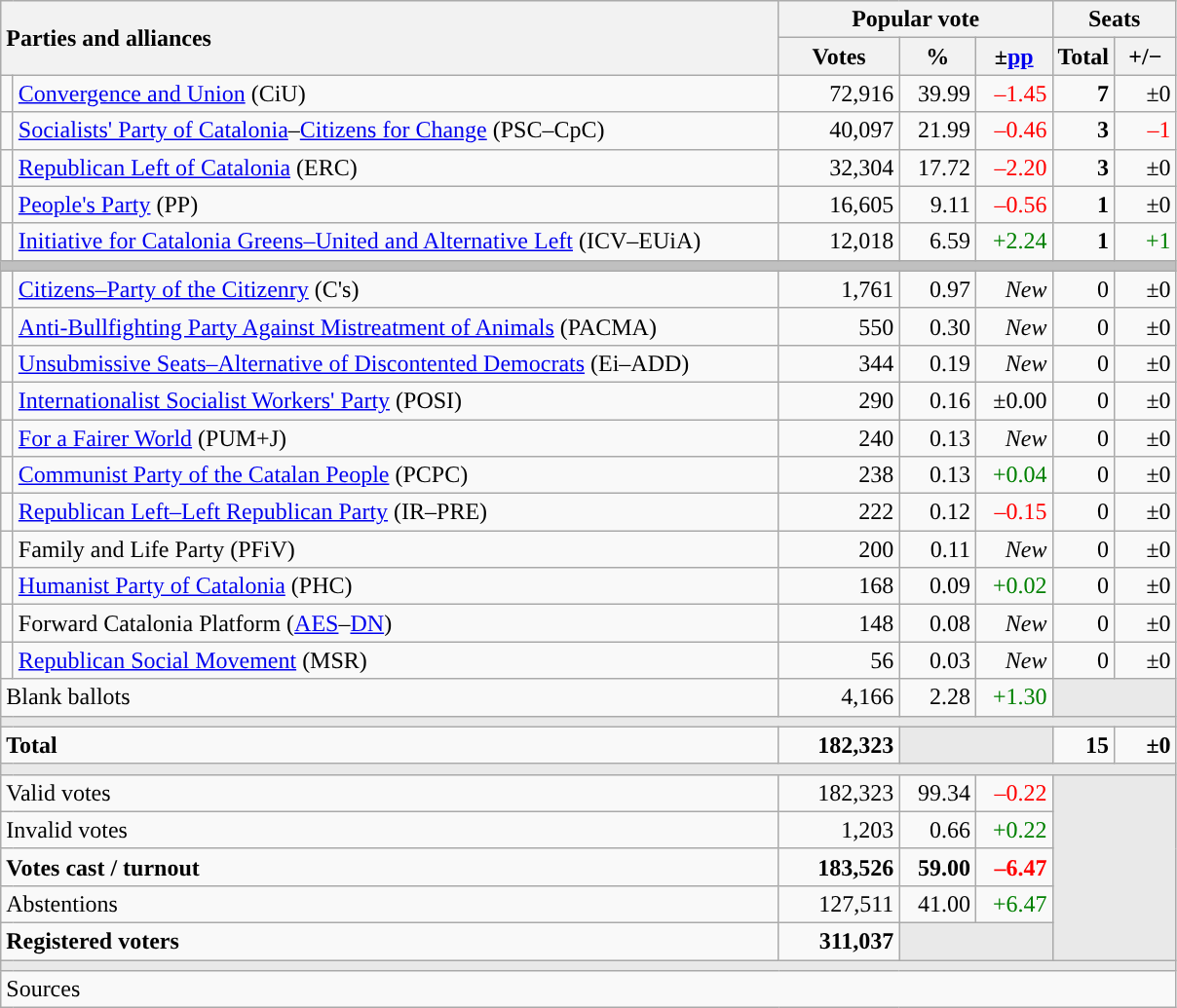<table class="wikitable" style="text-align:right;">
<tr>
<th style="text-align:left;" rowspan="2" colspan="2" width="525">Parties and alliances</th>
<th colspan="3">Popular vote</th>
<th colspan="2">Seats</th>
</tr>
<tr>
<th width="75">Votes</th>
<th width="45">%</th>
<th width="45">±<a href='#'>pp</a></th>
<th width="35">Total</th>
<th width="35">+/−</th>
</tr>
<tr>
<td width="1" style="color:inherit;background:"></td>
<td align="left"><a href='#'>Convergence and Union</a> (CiU)</td>
<td>72,916</td>
<td>39.99</td>
<td style="color:red;">–1.45</td>
<td><strong>7</strong></td>
<td>±0</td>
</tr>
<tr>
<td style="color:inherit;background:"></td>
<td align="left"><a href='#'>Socialists' Party of Catalonia</a>–<a href='#'>Citizens for Change</a> (PSC–CpC)</td>
<td>40,097</td>
<td>21.99</td>
<td style="color:red;">–0.46</td>
<td><strong>3</strong></td>
<td style="color:red;">–1</td>
</tr>
<tr>
<td style="color:inherit;background:"></td>
<td align="left"><a href='#'>Republican Left of Catalonia</a> (ERC)</td>
<td>32,304</td>
<td>17.72</td>
<td style="color:red;">–2.20</td>
<td><strong>3</strong></td>
<td>±0</td>
</tr>
<tr>
<td style="color:inherit;background:"></td>
<td align="left"><a href='#'>People's Party</a> (PP)</td>
<td>16,605</td>
<td>9.11</td>
<td style="color:red;">–0.56</td>
<td><strong>1</strong></td>
<td>±0</td>
</tr>
<tr>
<td style="color:inherit;background:"></td>
<td align="left"><a href='#'>Initiative for Catalonia Greens–United and Alternative Left</a> (ICV–EUiA)</td>
<td>12,018</td>
<td>6.59</td>
<td style="color:green;">+2.24</td>
<td><strong>1</strong></td>
<td style="color:green;">+1</td>
</tr>
<tr>
<td colspan="7" bgcolor="#C0C0C0"></td>
</tr>
<tr>
<td style="color:inherit;background:"></td>
<td align="left"><a href='#'>Citizens–Party of the Citizenry</a> (C's)</td>
<td>1,761</td>
<td>0.97</td>
<td><em>New</em></td>
<td>0</td>
<td>±0</td>
</tr>
<tr>
<td style="color:inherit;background:"></td>
<td align="left"><a href='#'>Anti-Bullfighting Party Against Mistreatment of Animals</a> (PACMA)</td>
<td>550</td>
<td>0.30</td>
<td><em>New</em></td>
<td>0</td>
<td>±0</td>
</tr>
<tr>
<td style="color:inherit;background:"></td>
<td align="left"><a href='#'>Unsubmissive Seats–Alternative of Discontented Democrats</a> (Ei–ADD)</td>
<td>344</td>
<td>0.19</td>
<td><em>New</em></td>
<td>0</td>
<td>±0</td>
</tr>
<tr>
<td style="color:inherit;background:"></td>
<td align="left"><a href='#'>Internationalist Socialist Workers' Party</a> (POSI)</td>
<td>290</td>
<td>0.16</td>
<td>±0.00</td>
<td>0</td>
<td>±0</td>
</tr>
<tr>
<td style="color:inherit;background:"></td>
<td align="left"><a href='#'>For a Fairer World</a> (PUM+J)</td>
<td>240</td>
<td>0.13</td>
<td><em>New</em></td>
<td>0</td>
<td>±0</td>
</tr>
<tr>
<td style="color:inherit;background:"></td>
<td align="left"><a href='#'>Communist Party of the Catalan People</a> (PCPC)</td>
<td>238</td>
<td>0.13</td>
<td style="color:green;">+0.04</td>
<td>0</td>
<td>±0</td>
</tr>
<tr>
<td style="color:inherit;background:"></td>
<td align="left"><a href='#'>Republican Left–Left Republican Party</a> (IR–PRE)</td>
<td>222</td>
<td>0.12</td>
<td style="color:red;">–0.15</td>
<td>0</td>
<td>±0</td>
</tr>
<tr>
<td style="color:inherit;background:"></td>
<td align="left">Family and Life Party (PFiV)</td>
<td>200</td>
<td>0.11</td>
<td><em>New</em></td>
<td>0</td>
<td>±0</td>
</tr>
<tr>
<td style="color:inherit;background:"></td>
<td align="left"><a href='#'>Humanist Party of Catalonia</a> (PHC)</td>
<td>168</td>
<td>0.09</td>
<td style="color:green;">+0.02</td>
<td>0</td>
<td>±0</td>
</tr>
<tr>
<td style="color:inherit;background:"></td>
<td align="left">Forward Catalonia Platform (<a href='#'>AES</a>–<a href='#'>DN</a>)</td>
<td>148</td>
<td>0.08</td>
<td><em>New</em></td>
<td>0</td>
<td>±0</td>
</tr>
<tr>
<td style="color:inherit;background:"></td>
<td align="left"><a href='#'>Republican Social Movement</a> (MSR)</td>
<td>56</td>
<td>0.03</td>
<td><em>New</em></td>
<td>0</td>
<td>±0</td>
</tr>
<tr>
<td align="left" colspan="2">Blank ballots</td>
<td>4,166</td>
<td>2.28</td>
<td style="color:green;">+1.30</td>
<td bgcolor="#E9E9E9" colspan="2"></td>
</tr>
<tr>
<td colspan="7" bgcolor="#E9E9E9"></td>
</tr>
<tr style="font-weight:bold;">
<td align="left" colspan="2">Total</td>
<td>182,323</td>
<td bgcolor="#E9E9E9" colspan="2"></td>
<td>15</td>
<td>±0</td>
</tr>
<tr>
<td colspan="7" bgcolor="#E9E9E9"></td>
</tr>
<tr>
<td align="left" colspan="2">Valid votes</td>
<td>182,323</td>
<td>99.34</td>
<td style="color:red;">–0.22</td>
<td bgcolor="#E9E9E9" colspan="2" rowspan="5"></td>
</tr>
<tr>
<td align="left" colspan="2">Invalid votes</td>
<td>1,203</td>
<td>0.66</td>
<td style="color:green;">+0.22</td>
</tr>
<tr style="font-weight:bold;">
<td align="left" colspan="2">Votes cast / turnout</td>
<td>183,526</td>
<td>59.00</td>
<td style="color:red;">–6.47</td>
</tr>
<tr>
<td align="left" colspan="2">Abstentions</td>
<td>127,511</td>
<td>41.00</td>
<td style="color:green;">+6.47</td>
</tr>
<tr style="font-weight:bold;">
<td align="left" colspan="2">Registered voters</td>
<td>311,037</td>
<td bgcolor="#E9E9E9" colspan="2"></td>
</tr>
<tr>
<td colspan="7" bgcolor="#E9E9E9"></td>
</tr>
<tr>
<td align="left" colspan="7">Sources</td>
</tr>
</table>
